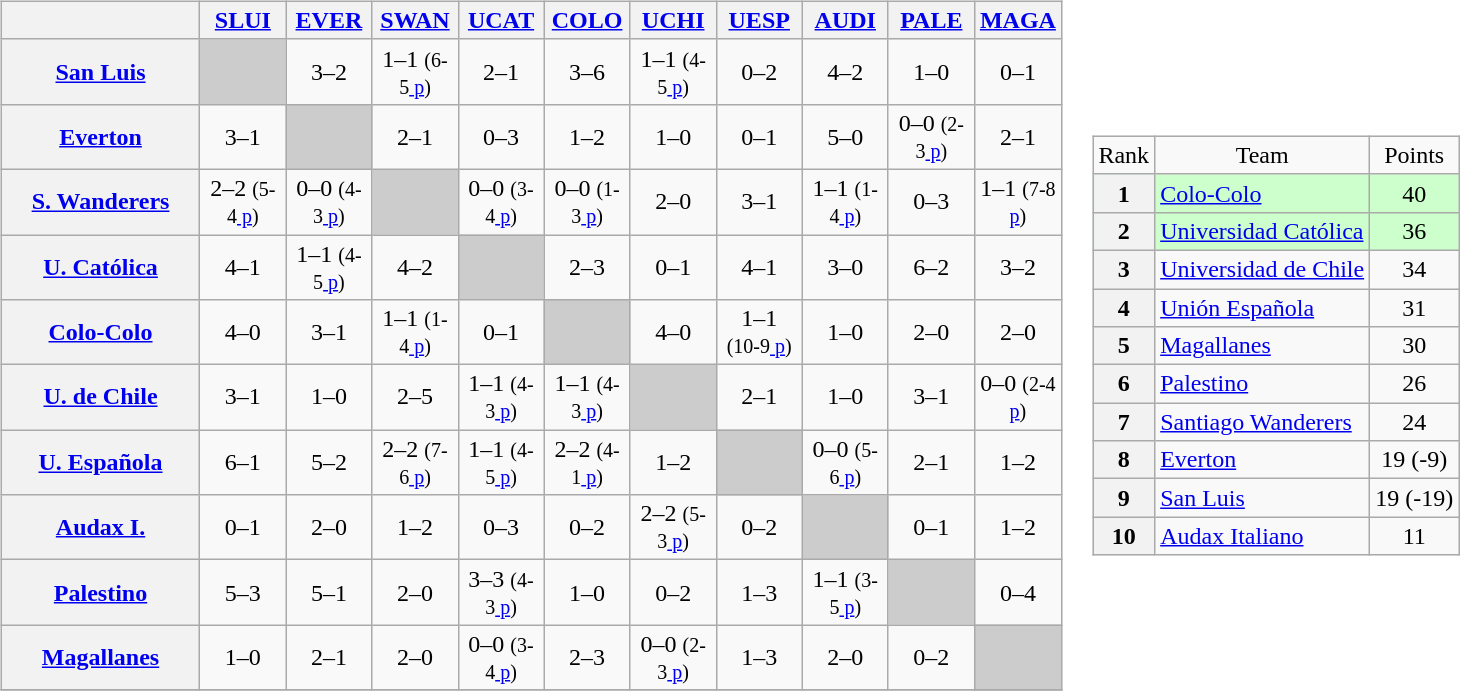<table>
<tr>
<td><br><table class="wikitable" style="text-align:center">
<tr>
<th width="125"> </th>
<th width="50"><a href='#'>SLUI</a></th>
<th width="50"><a href='#'>EVER</a></th>
<th width="50"><a href='#'>SWAN</a></th>
<th width="50"><a href='#'>UCAT</a></th>
<th width="50"><a href='#'>COLO</a></th>
<th width="50"><a href='#'>UCHI</a></th>
<th width="50"><a href='#'>UESP</a></th>
<th width="50"><a href='#'>AUDI</a></th>
<th width="50"><a href='#'>PALE</a></th>
<th width="50"><a href='#'>MAGA</a></th>
</tr>
<tr>
<th><a href='#'>San Luis</a></th>
<td bgcolor="#CCCCCC"></td>
<td>3–2</td>
<td>1–1 <small>(6-5<a href='#'>
p</a>)</small></td>
<td>2–1</td>
<td>3–6</td>
<td>1–1 <small>(4-5<a href='#'>
p</a>)</small></td>
<td>0–2</td>
<td>4–2</td>
<td>1–0</td>
<td>0–1</td>
</tr>
<tr>
<th><a href='#'>Everton</a></th>
<td>3–1</td>
<td bgcolor="#CCCCCC"></td>
<td>2–1</td>
<td>0–3</td>
<td>1–2</td>
<td>1–0</td>
<td>0–1</td>
<td>5–0</td>
<td>0–0 <small>(2-3<a href='#'>
p</a>)</small></td>
<td>2–1</td>
</tr>
<tr>
<th><a href='#'>S. Wanderers</a></th>
<td>2–2 <small>(5-4<a href='#'>
p</a>)</small></td>
<td>0–0 <small>(4-3<a href='#'>
p</a>)</small></td>
<td bgcolor="#CCCCCC"></td>
<td>0–0 <small>(3-4<a href='#'>
p</a>)</small></td>
<td>0–0 <small>(1-3<a href='#'>
p</a>)</small></td>
<td>2–0</td>
<td>3–1</td>
<td>1–1 <small>(1-4<a href='#'>
p</a>)</small></td>
<td>0–3</td>
<td>1–1 <small>(7-8<a href='#'>
p</a>)</small></td>
</tr>
<tr>
<th><a href='#'>U. Católica</a></th>
<td>4–1</td>
<td>1–1 <small>(4-5<a href='#'>
p</a>)</small></td>
<td>4–2</td>
<td bgcolor="#CCCCCC"></td>
<td>2–3</td>
<td>0–1</td>
<td>4–1</td>
<td>3–0</td>
<td>6–2</td>
<td>3–2</td>
</tr>
<tr>
<th><a href='#'>Colo-Colo</a></th>
<td>4–0</td>
<td>3–1</td>
<td>1–1 <small>(1-4<a href='#'>
p</a>)</small></td>
<td>0–1</td>
<td bgcolor="#CCCCCC"></td>
<td>4–0</td>
<td>1–1 <small>(10-9<a href='#'>
p</a>)</small></td>
<td>1–0</td>
<td>2–0</td>
<td>2–0</td>
</tr>
<tr>
<th><a href='#'>U. de Chile</a></th>
<td>3–1</td>
<td>1–0</td>
<td>2–5</td>
<td>1–1 <small>(4-3<a href='#'>
p</a>)</small></td>
<td>1–1 <small>(4-3<a href='#'>
p</a>)</small></td>
<td bgcolor="#CCCCCC"></td>
<td>2–1</td>
<td>1–0</td>
<td>3–1</td>
<td>0–0 <small>(2-4<a href='#'>
p</a>)</small></td>
</tr>
<tr>
<th><a href='#'>U. Española</a></th>
<td>6–1</td>
<td>5–2</td>
<td>2–2 <small>(7-6<a href='#'>
p</a>)</small></td>
<td>1–1 <small>(4-5<a href='#'>
p</a>)</small></td>
<td>2–2 <small>(4-1<a href='#'>
p</a>)</small></td>
<td>1–2</td>
<td bgcolor="#CCCCCC"></td>
<td>0–0 <small>(5-6<a href='#'>
p</a>)</small></td>
<td>2–1</td>
<td>1–2</td>
</tr>
<tr>
<th><a href='#'>Audax I.</a></th>
<td>0–1</td>
<td>2–0</td>
<td>1–2</td>
<td>0–3</td>
<td>0–2</td>
<td>2–2 <small>(5-3<a href='#'>
p</a>)</small></td>
<td>0–2</td>
<td bgcolor="#CCCCCC"></td>
<td>0–1</td>
<td>1–2</td>
</tr>
<tr>
<th><a href='#'>Palestino</a></th>
<td>5–3</td>
<td>5–1</td>
<td>2–0</td>
<td>3–3 <small>(4-3<a href='#'>
p</a>)</small></td>
<td>1–0</td>
<td>0–2</td>
<td>1–3</td>
<td>1–1 <small>(3-5<a href='#'>
p</a>)</small></td>
<td bgcolor="#CCCCCC"></td>
<td>0–4</td>
</tr>
<tr>
<th><a href='#'>Magallanes</a></th>
<td>1–0</td>
<td>2–1</td>
<td>2–0</td>
<td>0–0 <small>(3-4<a href='#'>
p</a>)</small></td>
<td>2–3</td>
<td>0–0 <small>(2-3<a href='#'>
p</a>)</small></td>
<td>1–3</td>
<td>2–0</td>
<td>0–2</td>
<td bgcolor="#CCCCCC"></td>
</tr>
<tr>
</tr>
</table>
</td>
<td><br><table class="wikitable" style="text-align: center;">
<tr>
<td>Rank</td>
<td>Team</td>
<td>Points</td>
</tr>
<tr bgcolor="#ccffcc">
<th>1</th>
<td style="text-align: left;"><a href='#'>Colo-Colo</a></td>
<td>40</td>
</tr>
<tr bgcolor="#ccffcc">
<th>2</th>
<td style="text-align: left;"><a href='#'>Universidad Católica</a></td>
<td>36</td>
</tr>
<tr>
<th>3</th>
<td style="text-align: left;"><a href='#'>Universidad de Chile</a></td>
<td>34</td>
</tr>
<tr>
<th>4</th>
<td style="text-align: left;"><a href='#'>Unión Española</a></td>
<td>31</td>
</tr>
<tr>
<th>5</th>
<td style="text-align: left;"><a href='#'>Magallanes</a></td>
<td>30</td>
</tr>
<tr>
<th>6</th>
<td style="text-align: left;"><a href='#'>Palestino</a></td>
<td>26</td>
</tr>
<tr>
<th>7</th>
<td style="text-align: left;"><a href='#'>Santiago Wanderers</a></td>
<td>24</td>
</tr>
<tr>
<th>8</th>
<td style="text-align: left;"><a href='#'>Everton</a></td>
<td>19 (-9)</td>
</tr>
<tr>
<th>9</th>
<td style="text-align: left;"><a href='#'>San Luis</a></td>
<td>19 (-19)</td>
</tr>
<tr>
<th>10</th>
<td style="text-align: left;"><a href='#'>Audax Italiano</a></td>
<td>11</td>
</tr>
</table>
</td>
</tr>
</table>
